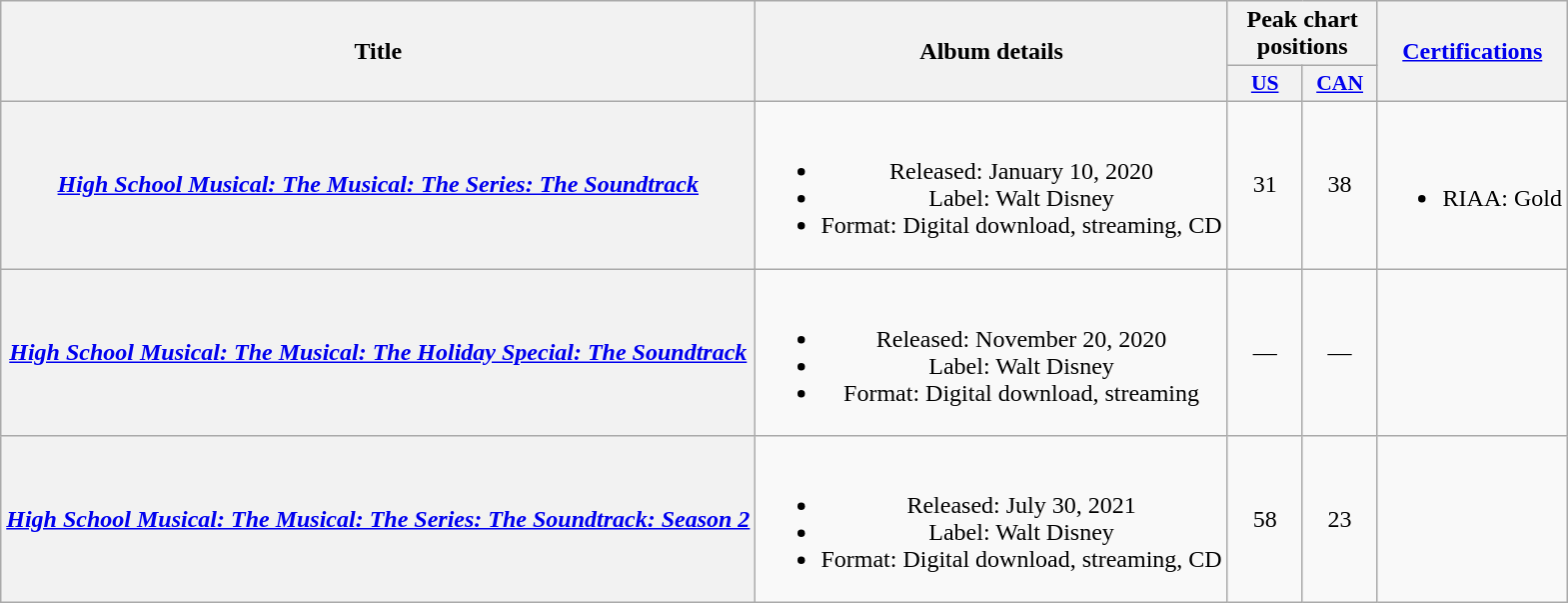<table class="wikitable plainrowheaders" style="text-align:center;">
<tr>
<th rowspan="2">Title</th>
<th rowspan="2">Album details</th>
<th colspan="2">Peak chart positions</th>
<th scope="col" rowspan="2"><a href='#'>Certifications</a></th>
</tr>
<tr>
<th scope="col" style="width:3em;font-size:90%;"><a href='#'>US</a><br></th>
<th scope="col" style="width:3em;font-size:90%;"><a href='#'>CAN</a><br></th>
</tr>
<tr>
<th scope="row"><em><a href='#'>High School Musical: The Musical: The Series: The Soundtrack</a></em></th>
<td><br><ul><li>Released: January 10, 2020</li><li>Label: Walt Disney</li><li>Format: Digital download, streaming, CD</li></ul></td>
<td>31</td>
<td>38</td>
<td><br><ul><li>RIAA: Gold</li></ul></td>
</tr>
<tr>
<th scope="row"><em><a href='#'>High School Musical: The Musical: The Holiday Special: The Soundtrack</a></em></th>
<td><br><ul><li>Released: November 20, 2020</li><li>Label: Walt Disney</li><li>Format: Digital download, streaming</li></ul></td>
<td>—</td>
<td>—</td>
<td></td>
</tr>
<tr>
<th scope="row"><em><a href='#'>High School Musical: The Musical: The Series: The Soundtrack: Season 2</a></em></th>
<td><br><ul><li>Released: July 30, 2021</li><li>Label: Walt Disney</li><li>Format: Digital download, streaming, CD</li></ul></td>
<td>58</td>
<td>23</td>
<td></td>
</tr>
</table>
